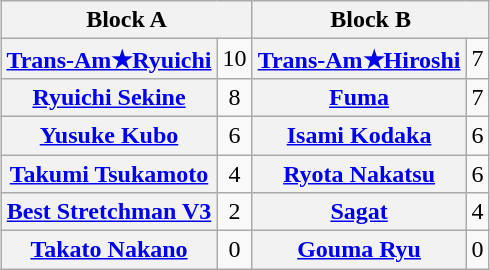<table class="wikitable" style="margin: 1em auto 1em auto;text-align:center">
<tr>
<th colspan=2>Block A</th>
<th colspan=2>Block B</th>
</tr>
<tr>
<th><a href='#'>Trans-Am★Ryuichi</a></th>
<td>10</td>
<th><a href='#'>Trans-Am★Hiroshi</a></th>
<td>7</td>
</tr>
<tr>
<th><a href='#'>Ryuichi Sekine</a></th>
<td>8</td>
<th><a href='#'>Fuma</a></th>
<td>7</td>
</tr>
<tr>
<th><a href='#'>Yusuke Kubo</a></th>
<td>6</td>
<th><a href='#'>Isami Kodaka</a></th>
<td>6</td>
</tr>
<tr>
<th><a href='#'>Takumi Tsukamoto</a></th>
<td>4</td>
<th><a href='#'>Ryota Nakatsu</a></th>
<td>6</td>
</tr>
<tr>
<th><a href='#'>Best Stretchman V3</a></th>
<td>2</td>
<th><a href='#'>Sagat</a></th>
<td>4</td>
</tr>
<tr>
<th><a href='#'>Takato Nakano</a></th>
<td>0</td>
<th><a href='#'>Gouma Ryu</a></th>
<td>0</td>
</tr>
</table>
